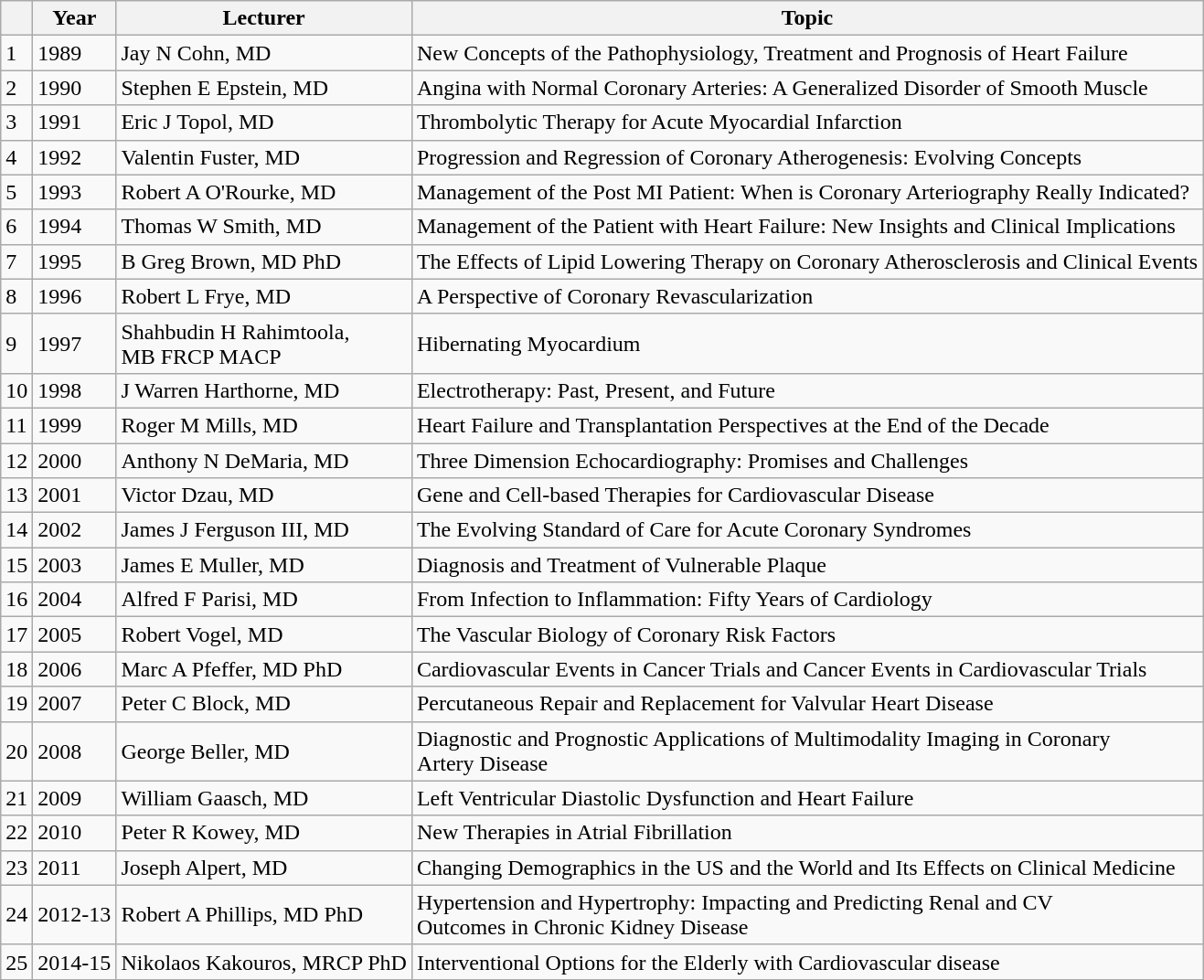<table class="wikitable">
<tr>
<th></th>
<th>Year</th>
<th>Lecturer</th>
<th>Topic</th>
</tr>
<tr>
<td>1</td>
<td>1989</td>
<td>Jay N Cohn, MD</td>
<td>New Concepts of the Pathophysiology, Treatment and Prognosis of Heart Failure</td>
</tr>
<tr>
<td>2</td>
<td>1990</td>
<td>Stephen E Epstein, MD</td>
<td>Angina with Normal Coronary Arteries: A Generalized Disorder of Smooth Muscle</td>
</tr>
<tr>
<td>3</td>
<td>1991</td>
<td>Eric J Topol, MD</td>
<td>Thrombolytic Therapy for Acute Myocardial Infarction</td>
</tr>
<tr>
<td>4</td>
<td>1992</td>
<td>Valentin Fuster, MD</td>
<td>Progression and Regression of Coronary Atherogenesis: Evolving Concepts</td>
</tr>
<tr>
<td>5</td>
<td>1993</td>
<td>Robert A O'Rourke, MD</td>
<td>Management of the Post MI Patient: When is Coronary Arteriography Really Indicated?</td>
</tr>
<tr>
<td>6</td>
<td>1994</td>
<td>Thomas W Smith, MD</td>
<td>Management of the Patient with Heart Failure: New Insights and Clinical Implications</td>
</tr>
<tr>
<td>7</td>
<td>1995</td>
<td>B Greg Brown, MD PhD</td>
<td>The Effects of Lipid Lowering Therapy on Coronary Atherosclerosis and Clinical Events</td>
</tr>
<tr>
<td>8</td>
<td>1996</td>
<td>Robert L Frye, MD</td>
<td>A Perspective of Coronary Revascularization</td>
</tr>
<tr>
<td>9</td>
<td>1997</td>
<td>Shahbudin H Rahimtoola,<br>MB FRCP MACP</td>
<td>Hibernating Myocardium</td>
</tr>
<tr>
<td>10</td>
<td>1998</td>
<td>J Warren Harthorne, MD</td>
<td>Electrotherapy: Past, Present, and Future</td>
</tr>
<tr>
<td>11</td>
<td>1999</td>
<td>Roger M Mills, MD</td>
<td>Heart Failure and Transplantation Perspectives at the End of the Decade</td>
</tr>
<tr>
<td>12</td>
<td>2000</td>
<td>Anthony N DeMaria, MD</td>
<td>Three Dimension Echocardiography: Promises and Challenges</td>
</tr>
<tr>
<td>13</td>
<td>2001</td>
<td>Victor Dzau, MD</td>
<td>Gene and Cell-based Therapies for Cardiovascular Disease</td>
</tr>
<tr>
<td>14</td>
<td>2002</td>
<td>James J Ferguson III, MD</td>
<td>The Evolving Standard of Care for Acute Coronary Syndromes</td>
</tr>
<tr>
<td>15</td>
<td>2003</td>
<td>James E Muller, MD</td>
<td>Diagnosis and Treatment of Vulnerable Plaque</td>
</tr>
<tr>
<td>16</td>
<td>2004</td>
<td>Alfred F Parisi, MD</td>
<td>From Infection to Inflammation: Fifty Years of Cardiology</td>
</tr>
<tr>
<td>17</td>
<td>2005</td>
<td>Robert Vogel, MD</td>
<td>The Vascular Biology of Coronary Risk Factors</td>
</tr>
<tr>
<td>18</td>
<td>2006</td>
<td>Marc A Pfeffer, MD PhD</td>
<td>Cardiovascular Events in Cancer Trials and Cancer Events in Cardiovascular Trials</td>
</tr>
<tr>
<td>19</td>
<td>2007</td>
<td>Peter C Block, MD</td>
<td>Percutaneous Repair and Replacement for Valvular Heart Disease</td>
</tr>
<tr>
<td>20</td>
<td>2008</td>
<td>George Beller, MD</td>
<td>Diagnostic and Prognostic Applications of Multimodality Imaging in Coronary<br>Artery Disease</td>
</tr>
<tr>
<td>21</td>
<td>2009</td>
<td>William Gaasch, MD</td>
<td>Left Ventricular Diastolic Dysfunction and Heart Failure</td>
</tr>
<tr>
<td>22</td>
<td>2010</td>
<td>Peter R Kowey, MD</td>
<td>New Therapies in Atrial Fibrillation</td>
</tr>
<tr>
<td>23</td>
<td>2011</td>
<td>Joseph Alpert, MD</td>
<td>Changing Demographics in the US and the World and Its Effects on Clinical Medicine</td>
</tr>
<tr>
<td>24</td>
<td>2012-13</td>
<td>Robert A Phillips, MD PhD</td>
<td>Hypertension and Hypertrophy: Impacting and Predicting Renal and CV<br>Outcomes in Chronic Kidney Disease</td>
</tr>
<tr>
<td>25</td>
<td>2014-15</td>
<td>Nikolaos Kakouros, MRCP PhD</td>
<td>Interventional Options for the Elderly with Cardiovascular disease</td>
</tr>
</table>
